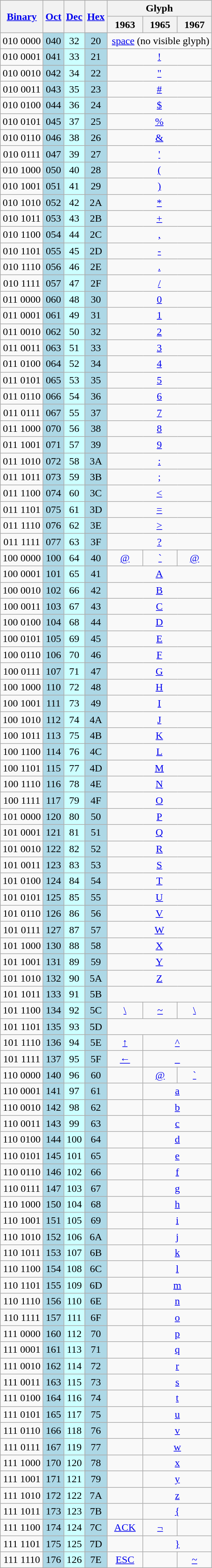<table class="wikitable sortable" style="text-align: center;">
<tr>
<th rowspan="2"><a href='#'>Binary</a></th>
<th rowspan="2"><a href='#'>Oct</a></th>
<th rowspan="2"><a href='#'>Dec</a></th>
<th rowspan="2" class=unsortable><a href='#'>Hex</a></th>
<th colspan="3">Glyph</th>
</tr>
<tr>
<th>1963</th>
<th>1965</th>
<th>1967</th>
</tr>
<tr>
<td>010 0000</td>
<td style="background:lightblue;">040</td>
<td style="background:#cff;">32</td>
<td style="background:lightblue;">20</td>
<td colspan=3> <a href='#'>space</a> (no visible glyph)</td>
</tr>
<tr>
<td>010 0001</td>
<td style="background:lightblue;">041</td>
<td style="background:#cff;">33</td>
<td style="background:lightblue;">21</td>
<td colspan=3><span><a href='#'>!</a></span></td>
</tr>
<tr>
<td>010 0010</td>
<td style="background:lightblue;">042</td>
<td style="background:#cff;">34</td>
<td style="background:lightblue;">22</td>
<td colspan=3><span><a href='#'>"</a></span></td>
</tr>
<tr>
<td>010 0011</td>
<td style="background:lightblue;">043</td>
<td style="background:#cff;">35</td>
<td style="background:lightblue;">23</td>
<td colspan=3><span><a href='#'>#</a></span></td>
</tr>
<tr>
<td>010 0100</td>
<td style="background:lightblue;">044</td>
<td style="background:#cff;">36</td>
<td style="background:lightblue;">24</td>
<td colspan=3><span><a href='#'>$</a></span></td>
</tr>
<tr>
<td>010 0101</td>
<td style="background:lightblue;">045</td>
<td style="background:#cff;">37</td>
<td style="background:lightblue;">25</td>
<td colspan=3><span><a href='#'>%</a></span></td>
</tr>
<tr>
<td>010 0110</td>
<td style="background:lightblue;">046</td>
<td style="background:#cff;">38</td>
<td style="background:lightblue;">26</td>
<td colspan=3><span><a href='#'>&</a></span></td>
</tr>
<tr>
<td>010 0111</td>
<td style="background:lightblue;">047</td>
<td style="background:#cff;">39</td>
<td style="background:lightblue;">27</td>
<td colspan=3><span><a href='#'>'</a></span></td>
</tr>
<tr>
<td>010 1000</td>
<td style="background:lightblue;">050</td>
<td style="background:#cff;">40</td>
<td style="background:lightblue;">28</td>
<td colspan=3><span><a href='#'>(</a></span></td>
</tr>
<tr>
<td>010 1001</td>
<td style="background:lightblue;">051</td>
<td style="background:#cff;">41</td>
<td style="background:lightblue;">29</td>
<td colspan=3><span><a href='#'>)</a></span></td>
</tr>
<tr>
<td>010 1010</td>
<td style="background:lightblue;">052</td>
<td style="background:#cff;">42</td>
<td style="background:lightblue;">2A</td>
<td colspan=3><span><a href='#'>*</a></span></td>
</tr>
<tr>
<td>010 1011</td>
<td style="background:lightblue;">053</td>
<td style="background:#cff;">43</td>
<td style="background:lightblue;">2B</td>
<td colspan=3><span><a href='#'>+</a></span></td>
</tr>
<tr>
<td>010 1100</td>
<td style="background:lightblue;">054</td>
<td style="background:#cff;">44</td>
<td style="background:lightblue;">2C</td>
<td colspan=3><span><a href='#'>,</a></span></td>
</tr>
<tr>
<td>010 1101</td>
<td style="background:lightblue;">055</td>
<td style="background:#cff;">45</td>
<td style="background:lightblue;">2D</td>
<td colspan=3><span><a href='#'>-</a></span></td>
</tr>
<tr>
<td>010 1110</td>
<td style="background:lightblue;">056</td>
<td style="background:#cff;">46</td>
<td style="background:lightblue;">2E</td>
<td colspan=3><span><a href='#'>.</a></span></td>
</tr>
<tr>
<td>010 1111</td>
<td style="background:lightblue;">057</td>
<td style="background:#cff;">47</td>
<td style="background:lightblue;">2F</td>
<td colspan=3><span><a href='#'>/</a></span></td>
</tr>
<tr>
<td>011 0000</td>
<td style="background:lightblue;">060</td>
<td style="background:#cff;">48</td>
<td style="background:lightblue;">30</td>
<td colspan=3><span><a href='#'>0</a></span></td>
</tr>
<tr>
<td>011 0001</td>
<td style="background:lightblue;">061</td>
<td style="background:#cff;">49</td>
<td style="background:lightblue;">31</td>
<td colspan=3><span><a href='#'>1</a></span></td>
</tr>
<tr>
<td>011 0010</td>
<td style="background:lightblue;">062</td>
<td style="background:#cff;">50</td>
<td style="background:lightblue;">32</td>
<td colspan=3><span><a href='#'>2</a></span></td>
</tr>
<tr>
<td>011 0011</td>
<td style="background:lightblue;">063</td>
<td style="background:#cff;">51</td>
<td style="background:lightblue;">33</td>
<td colspan=3><span><a href='#'>3</a></span></td>
</tr>
<tr>
<td>011 0100</td>
<td style="background:lightblue;">064</td>
<td style="background:#cff;">52</td>
<td style="background:lightblue;">34</td>
<td colspan=3><span><a href='#'>4</a></span></td>
</tr>
<tr>
<td>011 0101</td>
<td style="background:lightblue;">065</td>
<td style="background:#cff;">53</td>
<td style="background:lightblue;">35</td>
<td colspan=3><span><a href='#'>5</a></span></td>
</tr>
<tr>
<td>011 0110</td>
<td style="background:lightblue;">066</td>
<td style="background:#cff;">54</td>
<td style="background:lightblue;">36</td>
<td colspan=3><span><a href='#'>6</a></span></td>
</tr>
<tr>
<td>011 0111</td>
<td style="background:lightblue;">067</td>
<td style="background:#cff;">55</td>
<td style="background:lightblue;">37</td>
<td colspan=3><span><a href='#'>7</a></span></td>
</tr>
<tr>
<td>011 1000</td>
<td style="background:lightblue;">070</td>
<td style="background:#cff;">56</td>
<td style="background:lightblue;">38</td>
<td colspan=3><span><a href='#'>8</a></span></td>
</tr>
<tr>
<td>011 1001</td>
<td style="background:lightblue;">071</td>
<td style="background:#cff;">57</td>
<td style="background:lightblue;">39</td>
<td colspan=3><span><a href='#'>9</a></span></td>
</tr>
<tr>
<td>011 1010</td>
<td style="background:lightblue;">072</td>
<td style="background:#cff;">58</td>
<td style="background:lightblue;">3A</td>
<td colspan=3><span><a href='#'>:</a></span></td>
</tr>
<tr>
<td>011 1011</td>
<td style="background:lightblue;">073</td>
<td style="background:#cff;">59</td>
<td style="background:lightblue;">3B</td>
<td colspan=3><span><a href='#'>;</a></span></td>
</tr>
<tr>
<td>011 1100</td>
<td style="background:lightblue;">074</td>
<td style="background:#cff;">60</td>
<td style="background:lightblue;">3C</td>
<td colspan=3><span><a href='#'><</a></span></td>
</tr>
<tr>
<td>011 1101</td>
<td style="background:lightblue;">075</td>
<td style="background:#cff;">61</td>
<td style="background:lightblue;">3D</td>
<td colspan=3><span><a href='#'>=</a></span></td>
</tr>
<tr>
<td>011 1110</td>
<td style="background:lightblue;">076</td>
<td style="background:#cff;">62</td>
<td style="background:lightblue;">3E</td>
<td colspan=3><span><a href='#'>></a></span></td>
</tr>
<tr>
<td>011 1111</td>
<td style="background:lightblue;">077</td>
<td style="background:#cff;">63</td>
<td style="background:lightblue;">3F</td>
<td colspan=3><span><a href='#'>?</a></span></td>
</tr>
<tr>
<td>100 0000</td>
<td style="background:lightblue;">100</td>
<td style="background:#cff;">64</td>
<td style="background:lightblue;">40</td>
<td><span><a href='#'>@</a></span></td>
<td><span><a href='#'>`</a></span></td>
<td><span><a href='#'>@</a></span></td>
</tr>
<tr>
<td>100 0001</td>
<td style="background:lightblue;">101</td>
<td style="background:#cff;">65</td>
<td style="background:lightblue;">41</td>
<td colspan=3><span><a href='#'>A</a></span></td>
</tr>
<tr>
<td>100 0010</td>
<td style="background:lightblue;">102</td>
<td style="background:#cff;">66</td>
<td style="background:lightblue;">42</td>
<td colspan=3><span><a href='#'>B</a></span></td>
</tr>
<tr>
<td>100 0011</td>
<td style="background:lightblue;">103</td>
<td style="background:#cff;">67</td>
<td style="background:lightblue;">43</td>
<td colspan=3><span><a href='#'>C</a></span></td>
</tr>
<tr>
<td>100 0100</td>
<td style="background:lightblue;">104</td>
<td style="background:#cff;">68</td>
<td style="background:lightblue;">44</td>
<td colspan=3><span><a href='#'>D</a></span></td>
</tr>
<tr>
<td>100 0101</td>
<td style="background:lightblue;">105</td>
<td style="background:#cff;">69</td>
<td style="background:lightblue;">45</td>
<td colspan=3><span><a href='#'>E</a></span></td>
</tr>
<tr>
<td>100 0110</td>
<td style="background:lightblue;">106</td>
<td style="background:#cff;">70</td>
<td style="background:lightblue;">46</td>
<td colspan=3><span><a href='#'>F</a></span></td>
</tr>
<tr>
<td>100 0111</td>
<td style="background:lightblue;">107</td>
<td style="background:#cff;">71</td>
<td style="background:lightblue;">47</td>
<td colspan=3><span><a href='#'>G</a></span></td>
</tr>
<tr>
<td>100 1000</td>
<td style="background:lightblue;">110</td>
<td style="background:#cff;">72</td>
<td style="background:lightblue;">48</td>
<td colspan=3><span><a href='#'>H</a></span></td>
</tr>
<tr>
<td>100 1001</td>
<td style="background:lightblue;">111</td>
<td style="background:#cff;">73</td>
<td style="background:lightblue;">49</td>
<td colspan=3><span><a href='#'>I</a></span></td>
</tr>
<tr>
<td>100 1010</td>
<td style="background:lightblue;">112</td>
<td style="background:#cff;">74</td>
<td style="background:lightblue;">4A</td>
<td colspan=3><span><a href='#'>J</a></span></td>
</tr>
<tr>
<td>100 1011</td>
<td style="background:lightblue;">113</td>
<td style="background:#cff;">75</td>
<td style="background:lightblue;">4B</td>
<td colspan=3><span><a href='#'>K</a></span></td>
</tr>
<tr>
<td>100 1100</td>
<td style="background:lightblue;">114</td>
<td style="background:#cff;">76</td>
<td style="background:lightblue;">4C</td>
<td colspan=3><span><a href='#'>L</a></span></td>
</tr>
<tr>
<td>100 1101</td>
<td style="background:lightblue;">115</td>
<td style="background:#cff;">77</td>
<td style="background:lightblue;">4D</td>
<td colspan=3><span><a href='#'>M</a></span></td>
</tr>
<tr>
<td>100 1110</td>
<td style="background:lightblue;">116</td>
<td style="background:#cff;">78</td>
<td style="background:lightblue;">4E</td>
<td colspan=3><span><a href='#'>N</a></span></td>
</tr>
<tr>
<td>100 1111</td>
<td style="background:lightblue;">117</td>
<td style="background:#cff;">79</td>
<td style="background:lightblue;">4F</td>
<td colspan=3><span><a href='#'>O</a></span></td>
</tr>
<tr>
<td>101 0000</td>
<td style="background:lightblue;">120</td>
<td style="background:#cff;">80</td>
<td style="background:lightblue;">50</td>
<td colspan=3><span><a href='#'>P</a></span></td>
</tr>
<tr>
<td>101 0001</td>
<td style="background:lightblue;">121</td>
<td style="background:#cff;">81</td>
<td style="background:lightblue;">51</td>
<td colspan=3><span><a href='#'>Q</a></span></td>
</tr>
<tr>
<td>101 0010</td>
<td style="background:lightblue;">122</td>
<td style="background:#cff;">82</td>
<td style="background:lightblue;">52</td>
<td colspan=3><span><a href='#'>R</a></span></td>
</tr>
<tr>
<td>101 0011</td>
<td style="background:lightblue;">123</td>
<td style="background:#cff;">83</td>
<td style="background:lightblue;">53</td>
<td colspan=3><span><a href='#'>S</a></span></td>
</tr>
<tr>
<td>101 0100</td>
<td style="background:lightblue;">124</td>
<td style="background:#cff;">84</td>
<td style="background:lightblue;">54</td>
<td colspan=3><span><a href='#'>T</a></span></td>
</tr>
<tr>
<td>101 0101</td>
<td style="background:lightblue;">125</td>
<td style="background:#cff;">85</td>
<td style="background:lightblue;">55</td>
<td colspan=3><span><a href='#'>U</a></span></td>
</tr>
<tr>
<td>101 0110</td>
<td style="background:lightblue;">126</td>
<td style="background:#cff;">86</td>
<td style="background:lightblue;">56</td>
<td colspan=3><span><a href='#'>V</a></span></td>
</tr>
<tr>
<td>101 0111</td>
<td style="background:lightblue;">127</td>
<td style="background:#cff;">87</td>
<td style="background:lightblue;">57</td>
<td colspan=3><span><a href='#'>W</a></span></td>
</tr>
<tr>
<td>101 1000</td>
<td style="background:lightblue;">130</td>
<td style="background:#cff;">88</td>
<td style="background:lightblue;">58</td>
<td colspan=3><span><a href='#'>X</a></span></td>
</tr>
<tr>
<td>101 1001</td>
<td style="background:lightblue;">131</td>
<td style="background:#cff;">89</td>
<td style="background:lightblue;">59</td>
<td colspan=3><span><a href='#'>Y</a></span></td>
</tr>
<tr>
<td>101 1010</td>
<td style="background:lightblue;">132</td>
<td style="background:#cff;">90</td>
<td style="background:lightblue;">5A</td>
<td colspan=3><span><a href='#'>Z</a></span></td>
</tr>
<tr>
<td>101 1011</td>
<td style="background:lightblue;">133</td>
<td style="background:#cff;">91</td>
<td style="background:lightblue;">5B</td>
<td colspan=3><span><a href='#'></a></span></td>
</tr>
<tr>
<td>101 1100</td>
<td style="background:lightblue;">134</td>
<td style="background:#cff;">92</td>
<td style="background:lightblue;">5C</td>
<td><span><a href='#'>\</a></span></td>
<td><span><a href='#'>~</a></span></td>
<td><span><a href='#'>\</a></span></td>
</tr>
<tr>
<td>101 1101</td>
<td style="background:lightblue;">135</td>
<td style="background:#cff;">93</td>
<td style="background:lightblue;">5D</td>
<td colspan=3><span><a href='#'></a></span></td>
</tr>
<tr>
<td>101 1110</td>
<td style="background:lightblue;">136</td>
<td style="background:#cff;">94</td>
<td style="background:lightblue;">5E</td>
<td><span><a href='#'>↑</a></span></td>
<td colspan=2><span><a href='#'>^</a></span></td>
</tr>
<tr>
<td>101 1111</td>
<td style="background:lightblue;">137</td>
<td style="background:#cff;">95</td>
<td style="background:lightblue;">5F</td>
<td><span><a href='#'>←</a></span></td>
<td colspan=2><span><a href='#'>_</a></span></td>
</tr>
<tr>
<td>110 0000</td>
<td style="background:lightblue;">140</td>
<td style="background:#cff;">96</td>
<td style="background:lightblue;">60</td>
<td></td>
<td><span><a href='#'>@</a></span></td>
<td><span><a href='#'>`</a></span></td>
</tr>
<tr>
<td>110 0001</td>
<td style="background:lightblue;">141</td>
<td style="background:#cff;">97</td>
<td style="background:lightblue;">61</td>
<td></td>
<td colspan=2><span><a href='#'>a</a></span></td>
</tr>
<tr>
<td>110 0010</td>
<td style="background:lightblue;">142</td>
<td style="background:#cff;">98</td>
<td style="background:lightblue;">62</td>
<td></td>
<td colspan=2><span><a href='#'>b</a></span></td>
</tr>
<tr>
<td>110 0011</td>
<td style="background:lightblue;">143</td>
<td style="background:#cff;">99</td>
<td style="background:lightblue;">63</td>
<td></td>
<td colspan=2><span><a href='#'>c</a></span></td>
</tr>
<tr>
<td>110 0100</td>
<td style="background:lightblue;">144</td>
<td style="background:#cff;">100</td>
<td style="background:lightblue;">64</td>
<td></td>
<td colspan=2><span><a href='#'>d</a></span></td>
</tr>
<tr>
<td>110 0101</td>
<td style="background:lightblue;">145</td>
<td style="background:#cff;">101</td>
<td style="background:lightblue;">65</td>
<td></td>
<td colspan=2><span><a href='#'>e</a></span></td>
</tr>
<tr>
<td>110 0110</td>
<td style="background:lightblue;">146</td>
<td style="background:#cff;">102</td>
<td style="background:lightblue;">66</td>
<td></td>
<td colspan=2><span><a href='#'>f</a></span></td>
</tr>
<tr>
<td>110 0111</td>
<td style="background:lightblue;">147</td>
<td style="background:#cff;">103</td>
<td style="background:lightblue;">67</td>
<td></td>
<td colspan=2><span><a href='#'>g</a></span></td>
</tr>
<tr>
<td>110 1000</td>
<td style="background:lightblue;">150</td>
<td style="background:#cff;">104</td>
<td style="background:lightblue;">68</td>
<td></td>
<td colspan=2><span><a href='#'>h</a></span></td>
</tr>
<tr>
<td>110 1001</td>
<td style="background:lightblue;">151</td>
<td style="background:#cff;">105</td>
<td style="background:lightblue;">69</td>
<td></td>
<td colspan=2><span><a href='#'>i</a></span></td>
</tr>
<tr>
<td>110 1010</td>
<td style="background:lightblue;">152</td>
<td style="background:#cff;">106</td>
<td style="background:lightblue;">6A</td>
<td></td>
<td colspan=2><span><a href='#'>j</a></span></td>
</tr>
<tr>
<td>110 1011</td>
<td style="background:lightblue;">153</td>
<td style="background:#cff;">107</td>
<td style="background:lightblue;">6B</td>
<td></td>
<td colspan=2><span><a href='#'>k</a></span></td>
</tr>
<tr>
<td>110 1100</td>
<td style="background:lightblue;">154</td>
<td style="background:#cff;">108</td>
<td style="background:lightblue;">6C</td>
<td></td>
<td colspan=2><span><a href='#'>l</a></span></td>
</tr>
<tr>
<td>110 1101</td>
<td style="background:lightblue;">155</td>
<td style="background:#cff;">109</td>
<td style="background:lightblue;">6D</td>
<td></td>
<td colspan=2><span><a href='#'>m</a></span></td>
</tr>
<tr>
<td>110 1110</td>
<td style="background:lightblue;">156</td>
<td style="background:#cff;">110</td>
<td style="background:lightblue;">6E</td>
<td></td>
<td colspan=2><span><a href='#'>n</a></span></td>
</tr>
<tr>
<td>110 1111</td>
<td style="background:lightblue;">157</td>
<td style="background:#cff;">111</td>
<td style="background:lightblue;">6F</td>
<td></td>
<td colspan=2><span><a href='#'>o</a></span></td>
</tr>
<tr>
<td>111 0000</td>
<td style="background:lightblue;">160</td>
<td style="background:#cff;">112</td>
<td style="background:lightblue;">70</td>
<td></td>
<td colspan=2><span><a href='#'>p</a></span></td>
</tr>
<tr>
<td>111 0001</td>
<td style="background:lightblue;">161</td>
<td style="background:#cff;">113</td>
<td style="background:lightblue;">71</td>
<td></td>
<td colspan=2><span><a href='#'>q</a></span></td>
</tr>
<tr>
<td>111 0010</td>
<td style="background:lightblue;">162</td>
<td style="background:#cff;">114</td>
<td style="background:lightblue;">72</td>
<td></td>
<td colspan=2><span><a href='#'>r</a></span></td>
</tr>
<tr>
<td>111 0011</td>
<td style="background:lightblue;">163</td>
<td style="background:#cff;">115</td>
<td style="background:lightblue;">73</td>
<td></td>
<td colspan=2><span><a href='#'>s</a></span></td>
</tr>
<tr>
<td>111 0100</td>
<td style="background:lightblue;">164</td>
<td style="background:#cff;">116</td>
<td style="background:lightblue;">74</td>
<td></td>
<td colspan=2><span><a href='#'>t</a></span></td>
</tr>
<tr>
<td>111 0101</td>
<td style="background:lightblue;">165</td>
<td style="background:#cff;">117</td>
<td style="background:lightblue;">75</td>
<td></td>
<td colspan=2><span><a href='#'>u</a></span></td>
</tr>
<tr>
<td>111 0110</td>
<td style="background:lightblue;">166</td>
<td style="background:#cff;">118</td>
<td style="background:lightblue;">76</td>
<td></td>
<td colspan=2><span><a href='#'>v</a></span></td>
</tr>
<tr>
<td>111 0111</td>
<td style="background:lightblue;">167</td>
<td style="background:#cff;">119</td>
<td style="background:lightblue;">77</td>
<td></td>
<td colspan=2><span><a href='#'>w</a></span></td>
</tr>
<tr>
<td>111 1000</td>
<td style="background:lightblue;">170</td>
<td style="background:#cff;">120</td>
<td style="background:lightblue;">78</td>
<td></td>
<td colspan=2><span><a href='#'>x</a></span></td>
</tr>
<tr>
<td>111 1001</td>
<td style="background:lightblue;">171</td>
<td style="background:#cff;">121</td>
<td style="background:lightblue;">79</td>
<td></td>
<td colspan=2><span><a href='#'>y</a></span></td>
</tr>
<tr>
<td>111 1010</td>
<td style="background:lightblue;">172</td>
<td style="background:#cff;">122</td>
<td style="background:lightblue;">7A</td>
<td></td>
<td colspan=2><span><a href='#'>z</a></span></td>
</tr>
<tr>
<td>111 1011</td>
<td style="background:lightblue;">173</td>
<td style="background:#cff;">123</td>
<td style="background:lightblue;">7B</td>
<td></td>
<td colspan=2><span><a href='#'>{</a></span></td>
</tr>
<tr>
<td>111 1100</td>
<td style="background:lightblue;">174</td>
<td style="background:#cff;">124</td>
<td style="background:lightblue;">7C</td>
<td><a href='#'>ACK</a></td>
<td><span><a href='#'>¬</a></span></td>
<td><span><a href='#'></a></span></td>
</tr>
<tr>
<td>111 1101</td>
<td style="background:lightblue;">175</td>
<td style="background:#cff;">125</td>
<td style="background:lightblue;">7D</td>
<td></td>
<td colspan=2><span><a href='#'>}</a></span></td>
</tr>
<tr>
<td>111 1110</td>
<td style="background:lightblue;">176</td>
<td style="background:#cff;">126</td>
<td style="background:lightblue;">7E</td>
<td><a href='#'>ESC</a></td>
<td><span><a href='#'></a></span></td>
<td><span><a href='#'>~</a></span></td>
</tr>
</table>
